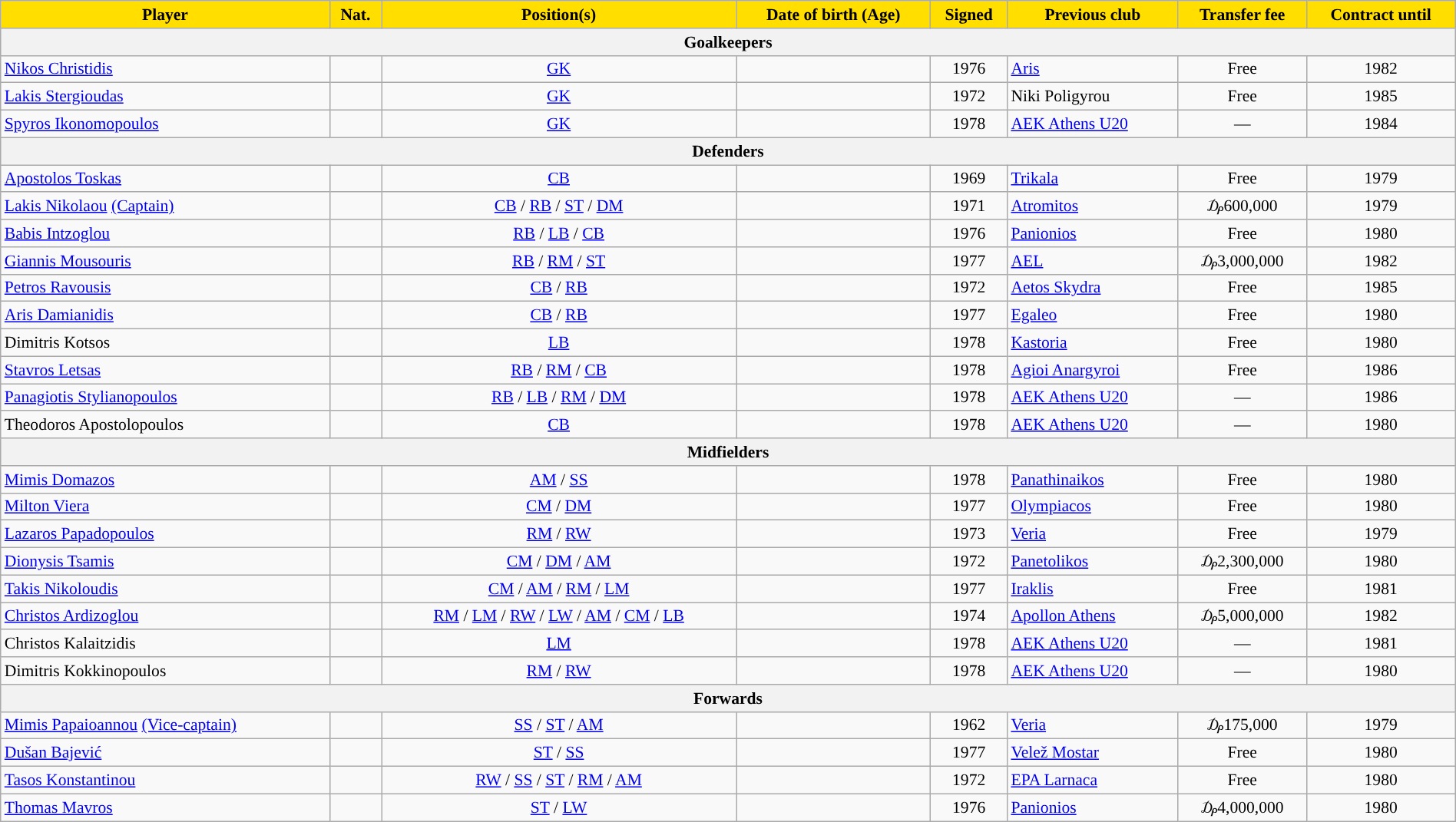<table class="wikitable" style="text-align:center; font-size:90%;width:100%;">
<tr>
<th style="background:#FFDE00">Player</th>
<th style="background:#FFDE00">Nat.</th>
<th style="background:#FFDE00">Position(s)</th>
<th style="background:#FFDE00">Date of birth (Age)</th>
<th style="background:#FFDE00">Signed</th>
<th style="background:#FFDE00">Previous club</th>
<th style="background:#FFDE00">Transfer fee</th>
<th style="background:#FFDE00">Contract until</th>
</tr>
<tr>
<th colspan="8">Goalkeepers</th>
</tr>
<tr>
<td align=left><a href='#'>Nikos Christidis</a></td>
<td></td>
<td><a href='#'>GK</a></td>
<td></td>
<td>1976</td>
<td align=left> <a href='#'>Aris</a></td>
<td>Free</td>
<td>1982</td>
</tr>
<tr>
<td align=left><a href='#'>Lakis Stergioudas</a></td>
<td></td>
<td><a href='#'>GK</a></td>
<td></td>
<td>1972</td>
<td align=left> Niki Poligyrou</td>
<td>Free</td>
<td>1985</td>
</tr>
<tr>
<td align=left><a href='#'>Spyros Ikonomopoulos</a></td>
<td></td>
<td><a href='#'>GK</a></td>
<td></td>
<td>1978</td>
<td align=left> <a href='#'>AEK Athens U20</a></td>
<td>—</td>
<td>1984</td>
</tr>
<tr>
<th colspan="8">Defenders</th>
</tr>
<tr>
<td align=left><a href='#'>Apostolos Toskas</a></td>
<td></td>
<td><a href='#'>CB</a></td>
<td></td>
<td>1969</td>
<td align=left> <a href='#'>Trikala</a></td>
<td>Free</td>
<td>1979</td>
</tr>
<tr>
<td align=left><a href='#'>Lakis Nikolaou</a> <a href='#'>(Captain)</a></td>
<td></td>
<td><a href='#'>CB</a> / <a href='#'>RB</a> / <a href='#'>ST</a> / <a href='#'>DM</a></td>
<td></td>
<td>1971</td>
<td align=left> <a href='#'>Atromitos</a></td>
<td>₯600,000</td>
<td>1979</td>
</tr>
<tr>
<td align=left><a href='#'>Babis Intzoglou</a></td>
<td></td>
<td><a href='#'>RB</a> / <a href='#'>LB</a> / <a href='#'>CB</a></td>
<td></td>
<td>1976</td>
<td align=left> <a href='#'>Panionios</a></td>
<td>Free</td>
<td>1980</td>
</tr>
<tr>
<td align=left><a href='#'>Giannis Mousouris</a></td>
<td></td>
<td><a href='#'>RB</a> / <a href='#'>RM</a> / <a href='#'>ST</a></td>
<td></td>
<td>1977</td>
<td align=left> <a href='#'>AEL</a></td>
<td>₯3,000,000</td>
<td>1982</td>
</tr>
<tr>
<td align=left><a href='#'>Petros Ravousis</a></td>
<td></td>
<td><a href='#'>CB</a> / <a href='#'>RB</a></td>
<td></td>
<td>1972</td>
<td align=left> <a href='#'>Aetos Skydra</a></td>
<td>Free</td>
<td>1985</td>
</tr>
<tr>
<td align=left><a href='#'>Aris Damianidis</a></td>
<td></td>
<td><a href='#'>CB</a> / <a href='#'>RB</a></td>
<td></td>
<td>1977</td>
<td align=left> <a href='#'>Egaleo</a></td>
<td>Free</td>
<td>1980</td>
</tr>
<tr>
<td align=left>Dimitris Kotsos</td>
<td></td>
<td><a href='#'>LB</a></td>
<td></td>
<td>1978</td>
<td align=left> <a href='#'>Kastoria</a></td>
<td>Free</td>
<td>1980</td>
</tr>
<tr>
<td align=left><a href='#'>Stavros Letsas</a></td>
<td></td>
<td><a href='#'>RB</a> / <a href='#'>RM</a> / <a href='#'>CB</a></td>
<td></td>
<td>1978</td>
<td align=left> <a href='#'>Agioi Anargyroi</a></td>
<td>Free</td>
<td>1986</td>
</tr>
<tr>
<td align=left><a href='#'>Panagiotis Stylianopoulos</a></td>
<td></td>
<td><a href='#'>RB</a> / <a href='#'>LB</a> / <a href='#'>RM</a> / <a href='#'>DM</a></td>
<td></td>
<td>1978</td>
<td align=left> <a href='#'>AEK Athens U20</a></td>
<td>—</td>
<td>1986</td>
</tr>
<tr>
<td align=left>Theodoros Apostolopoulos</td>
<td></td>
<td><a href='#'>CB</a></td>
<td></td>
<td>1978</td>
<td align=left> <a href='#'>AEK Athens U20</a></td>
<td>—</td>
<td>1980</td>
</tr>
<tr>
<th colspan="8">Midfielders</th>
</tr>
<tr>
<td align=left><a href='#'>Mimis Domazos</a></td>
<td></td>
<td><a href='#'>AM</a> / <a href='#'>SS</a></td>
<td></td>
<td>1978</td>
<td align=left> <a href='#'>Panathinaikos</a></td>
<td>Free</td>
<td>1980</td>
</tr>
<tr>
<td align=left><a href='#'>Milton Viera</a></td>
<td></td>
<td><a href='#'>CM</a> / <a href='#'>DM</a></td>
<td></td>
<td>1977</td>
<td align=left> <a href='#'>Olympiacos</a></td>
<td>Free</td>
<td>1980</td>
</tr>
<tr>
<td align=left><a href='#'>Lazaros Papadopoulos</a></td>
<td></td>
<td><a href='#'>RM</a> / <a href='#'>RW</a></td>
<td></td>
<td>1973</td>
<td align=left> <a href='#'>Veria</a></td>
<td>Free</td>
<td>1979</td>
</tr>
<tr>
<td align=left><a href='#'>Dionysis Tsamis</a></td>
<td></td>
<td><a href='#'>CM</a> / <a href='#'>DM</a> / <a href='#'>AM</a></td>
<td></td>
<td>1972</td>
<td align=left> <a href='#'>Panetolikos</a></td>
<td>₯2,300,000</td>
<td>1980</td>
</tr>
<tr>
<td align=left><a href='#'>Takis Nikoloudis</a></td>
<td></td>
<td><a href='#'>CM</a> / <a href='#'>AM</a> / <a href='#'>RM</a> / <a href='#'>LM</a></td>
<td></td>
<td>1977</td>
<td align=left> <a href='#'>Iraklis</a></td>
<td>Free</td>
<td>1981</td>
</tr>
<tr>
<td align=left><a href='#'>Christos Ardizoglou</a></td>
<td></td>
<td><a href='#'>RM</a> / <a href='#'>LM</a> / <a href='#'>RW</a> / <a href='#'>LW</a>  / <a href='#'>AM</a> / <a href='#'>CM</a> / <a href='#'>LB</a></td>
<td></td>
<td>1974</td>
<td align=left> <a href='#'>Apollon Athens</a></td>
<td>₯5,000,000</td>
<td>1982</td>
</tr>
<tr>
<td align=left>Christos Kalaitzidis</td>
<td></td>
<td><a href='#'>LM</a></td>
<td></td>
<td>1978</td>
<td align=left> <a href='#'>AEK Athens U20</a></td>
<td>—</td>
<td>1981</td>
</tr>
<tr>
<td align=left>Dimitris Kokkinopoulos</td>
<td></td>
<td><a href='#'>RM</a> / <a href='#'>RW</a></td>
<td></td>
<td>1978</td>
<td align=left> <a href='#'>AEK Athens U20</a></td>
<td>—</td>
<td>1980</td>
</tr>
<tr>
<th colspan="8">Forwards</th>
</tr>
<tr>
<td align=left><a href='#'>Mimis Papaioannou</a> <a href='#'>(Vice-captain)</a></td>
<td></td>
<td><a href='#'>SS</a> / <a href='#'>ST</a> / <a href='#'>AM</a></td>
<td></td>
<td>1962</td>
<td align=left> <a href='#'>Veria</a></td>
<td>₯175,000</td>
<td>1979</td>
</tr>
<tr>
<td align=left><a href='#'>Dušan Bajević</a></td>
<td></td>
<td><a href='#'>ST</a> / <a href='#'>SS</a></td>
<td></td>
<td>1977</td>
<td align=left> <a href='#'>Velež Mostar</a></td>
<td>Free</td>
<td>1980</td>
</tr>
<tr>
<td align=left><a href='#'>Tasos Konstantinou</a></td>
<td></td>
<td><a href='#'>RW</a> / <a href='#'>SS</a> / <a href='#'>ST</a> / <a href='#'>RM</a> / <a href='#'>AM</a></td>
<td></td>
<td>1972</td>
<td align=left> <a href='#'>EPA Larnaca</a></td>
<td>Free</td>
<td>1980</td>
</tr>
<tr>
<td align=left><a href='#'>Thomas Mavros</a></td>
<td></td>
<td><a href='#'>ST</a> / <a href='#'>LW</a></td>
<td></td>
<td>1976</td>
<td align=left> <a href='#'>Panionios</a></td>
<td>₯4,000,000</td>
<td>1980</td>
</tr>
</table>
